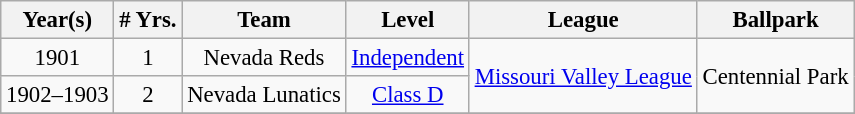<table class="wikitable" style="text-align:center; font-size: 95%;">
<tr>
<th>Year(s)</th>
<th># Yrs.</th>
<th>Team</th>
<th>Level</th>
<th>League</th>
<th>Ballpark</th>
</tr>
<tr>
<td>1901</td>
<td>1</td>
<td>Nevada Reds</td>
<td><a href='#'>Independent</a></td>
<td rowspan=2><a href='#'>Missouri Valley League</a></td>
<td rowspan=2>Centennial Park</td>
</tr>
<tr>
<td>1902–1903</td>
<td>2</td>
<td>Nevada Lunatics</td>
<td><a href='#'>Class D</a></td>
</tr>
<tr>
</tr>
</table>
